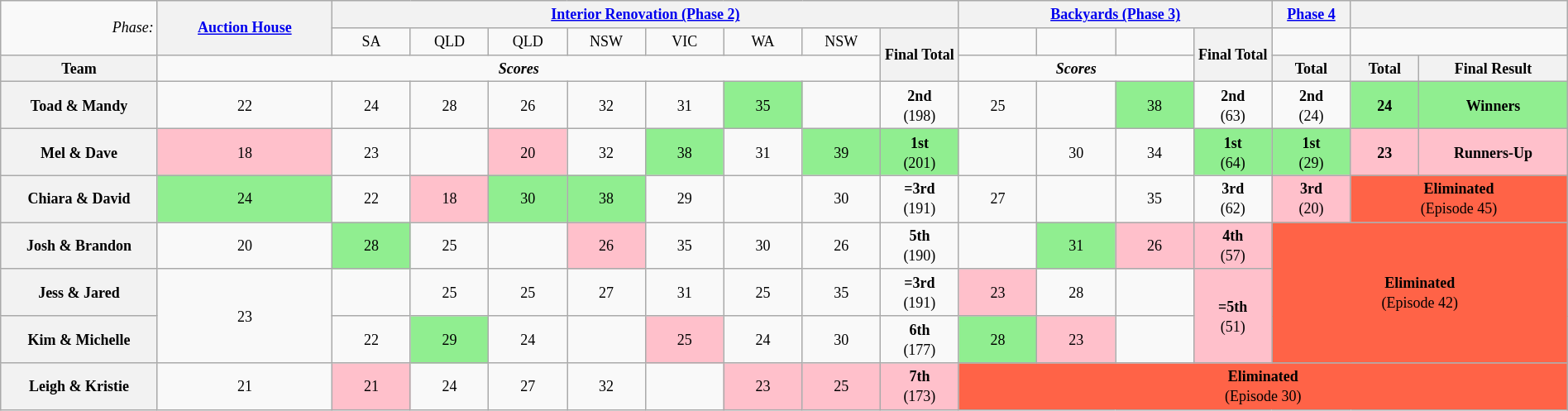<table class="wikitable" style="text-align: center; font-size: 9pt; line-height:16px; width:100%">
<tr>
<td style="width:10%; text-align:right;" rowspan="2"><em>Phase:</em></td>
<th rowspan="2"><a href='#'>Auction House</a></th>
<th colspan="8"><a href='#'>Interior Renovation (Phase 2)</a></th>
<th colspan="4"><a href='#'>Backyards (Phase 3)</a></th>
<th><a href='#'>Phase 4</a></th>
<th colspan="2"></th>
</tr>
<tr>
<td style="width:5%;">SA</td>
<td style="width:5%;">QLD</td>
<td style="width:5%;">QLD</td>
<td style="width:5%;">NSW</td>
<td style="width:5%;">VIC</td>
<td style="width:5%;">WA</td>
<td style="width:5%;">NSW</td>
<th rowspan="2" style="width:5%;">Final Total </th>
<td style="width:5%;"></td>
<td style="width:5%;"></td>
<td style="width:5%;"></td>
<th rowspan="2" style="width:5%;">Final Total </th>
<td style="width:5%;"></td>
<td colspan="2"></td>
</tr>
<tr>
<th>Team</th>
<td colspan="8"><strong><em>Scores</em></strong></td>
<td colspan="3"><strong><em>Scores</em></strong></td>
<th>Total<br></th>
<th>Total<br></th>
<th>Final Result</th>
</tr>
<tr>
<th style="font-size: 9pt">Toad & Mandy</th>
<td>22</td>
<td>24</td>
<td>28</td>
<td>26</td>
<td>32</td>
<td>31</td>
<td style="background:lightgreen">35</td>
<td></td>
<td><strong>2nd</strong><br>(198)</td>
<td>25</td>
<td></td>
<td style="background:lightgreen">38</td>
<td><strong>2nd</strong><br>(63)</td>
<td><strong>2nd</strong><br>(24)</td>
<td style="background:lightgreen"><strong>24</strong></td>
<td style="background:lightgreen"><strong>Winners</strong></td>
</tr>
<tr>
<th style="font-size: 9pt">Mel & Dave</th>
<td style="background:pink">18</td>
<td>23</td>
<td></td>
<td style="background:pink">20</td>
<td>32</td>
<td style="background:lightgreen">38</td>
<td>31</td>
<td style="background:lightgreen">39</td>
<td style="background:lightgreen"><strong>1st</strong><br>(201)</td>
<td></td>
<td>30</td>
<td>34</td>
<td style="background:lightgreen"><strong>1st</strong><br>(64)</td>
<td style="background:lightgreen"><strong>1st</strong><br>(29)</td>
<td style="background:pink"><strong>23</strong></td>
<td style="background:pink"><strong>Runners-Up</strong></td>
</tr>
<tr>
<th style="font-size: 9pt">Chiara & David</th>
<td style="background:lightgreen">24</td>
<td>22</td>
<td style="background:pink">18</td>
<td style="background:lightgreen">30</td>
<td style="background:lightgreen">38</td>
<td>29</td>
<td></td>
<td>30</td>
<td><strong>=3rd</strong><br>(191)</td>
<td>27</td>
<td></td>
<td>35</td>
<td><strong>3rd</strong><br>(62)</td>
<td style="background:pink"><strong>3rd</strong><br>(20)</td>
<td colspan="2" bgcolor="tomato"><strong>Eliminated</strong><br>(Episode 45)</td>
</tr>
<tr>
<th style="font-size: 9pt">Josh & Brandon</th>
<td>20</td>
<td style="background:lightgreen">28</td>
<td>25</td>
<td></td>
<td style="background:pink">26</td>
<td>35</td>
<td>30</td>
<td>26</td>
<td><strong>5th</strong><br>(190)</td>
<td></td>
<td style="background:lightgreen">31</td>
<td style="background:pink">26</td>
<td style="background:pink"><strong>4th</strong><br>(57)</td>
<td colspan="4" rowspan="3" style="background:tomato"><strong>Eliminated</strong><br>(Episode 42)</td>
</tr>
<tr>
<th style="font-size: 9pt">Jess & Jared</th>
<td rowspan="2">23</td>
<td></td>
<td>25</td>
<td>25</td>
<td>27</td>
<td>31</td>
<td>25</td>
<td>35</td>
<td><strong>=3rd</strong><br>(191)</td>
<td style="background:pink">23</td>
<td>28</td>
<td></td>
<td rowspan="2" style="background:pink"><strong>=5th</strong><br>(51)</td>
</tr>
<tr>
<th style="font-size: 9pt">Kim & Michelle</th>
<td>22</td>
<td style="background:lightgreen">29</td>
<td>24</td>
<td></td>
<td style="background:pink">25</td>
<td>24</td>
<td>30</td>
<td><strong>6th</strong><br>(177)</td>
<td style="background:lightgreen">28</td>
<td style="background:pink">23</td>
<td></td>
</tr>
<tr>
<th style="font-size: 9pt">Leigh & Kristie</th>
<td>21</td>
<td style="background:pink">21</td>
<td>24</td>
<td>27</td>
<td>32</td>
<td></td>
<td style="background:pink">23</td>
<td style="background:pink">25</td>
<td style="background:pink"><strong>7th</strong><br>(173)</td>
<td colspan="8" style="background:tomato"><strong>Eliminated</strong><br>(Episode 30)</td>
</tr>
</table>
